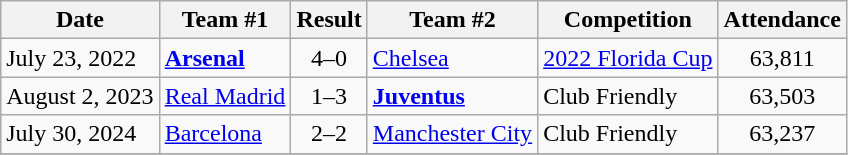<table class="wikitable">
<tr>
<th>Date</th>
<th>Team #1</th>
<th>Result</th>
<th>Team #2</th>
<th>Competition</th>
<th>Attendance</th>
</tr>
<tr>
<td>July 23, 2022</td>
<td> <strong><a href='#'>Arsenal</a></strong></td>
<td style="text-align:center;">4–0</td>
<td> <a href='#'>Chelsea</a></td>
<td><a href='#'>2022 Florida Cup</a></td>
<td style="text-align:center;">63,811</td>
</tr>
<tr>
<td>August 2, 2023</td>
<td> <a href='#'>Real Madrid</a></td>
<td style="text-align:center;">1–3</td>
<td> <strong><a href='#'>Juventus</a></strong></td>
<td>Club Friendly</td>
<td style="text-align:center;">63,503</td>
</tr>
<tr>
<td>July 30, 2024</td>
<td> <a href='#'>Barcelona</a></td>
<td style="text-align:center;">2–2</td>
<td> <a href='#'>Manchester City</a></td>
<td>Club Friendly</td>
<td style="text-align:center;">63,237</td>
</tr>
<tr>
</tr>
</table>
